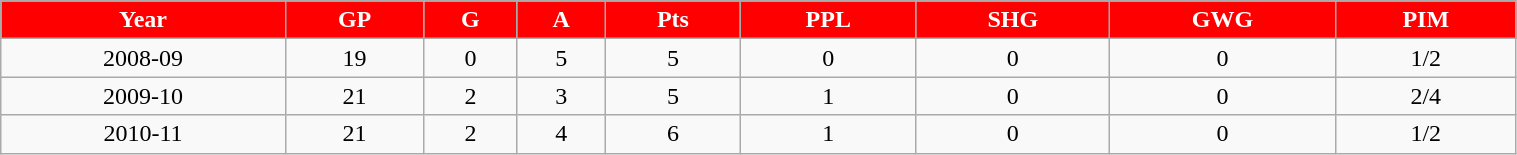<table class="wikitable" width="80%">
<tr align="center"  style=" background:red;color:#FFFFFF;">
<td><strong>Year</strong></td>
<td><strong>GP</strong></td>
<td><strong>G</strong></td>
<td><strong>A</strong></td>
<td><strong>Pts</strong></td>
<td><strong>PPL</strong></td>
<td><strong>SHG</strong></td>
<td><strong>GWG</strong></td>
<td><strong>PIM</strong></td>
</tr>
<tr align="center" bgcolor="">
<td>2008-09</td>
<td>19</td>
<td>0</td>
<td>5</td>
<td>5</td>
<td>0</td>
<td>0</td>
<td>0</td>
<td>1/2</td>
</tr>
<tr align="center" bgcolor="">
<td>2009-10</td>
<td>21</td>
<td>2</td>
<td>3</td>
<td>5</td>
<td>1</td>
<td>0</td>
<td>0</td>
<td>2/4</td>
</tr>
<tr align="center" bgcolor="">
<td>2010-11</td>
<td>21</td>
<td>2</td>
<td>4</td>
<td>6</td>
<td>1</td>
<td>0</td>
<td>0</td>
<td>1/2</td>
</tr>
</table>
